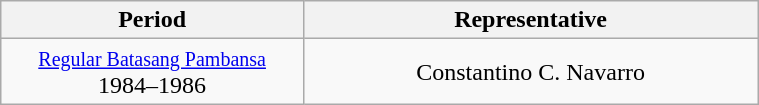<table class="wikitable" style="text-align:center; width:40%;">
<tr>
<th width="40%">Period</th>
<th>Representative</th>
</tr>
<tr>
<td><small><a href='#'>Regular Batasang Pambansa</a></small><br>1984–1986</td>
<td>Constantino C. Navarro</td>
</tr>
</table>
